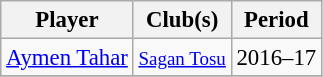<table class="wikitable collapsible collapsed" style="text-align:center;font-size:95%">
<tr>
<th scope="col">Player</th>
<th scope="col" class="unsortable">Club(s)</th>
<th scope="col">Period</th>
</tr>
<tr>
<td align="left"><a href='#'>Aymen Tahar</a></td>
<td><small><a href='#'>Sagan Tosu</a></small></td>
<td>2016–17</td>
</tr>
<tr>
</tr>
</table>
